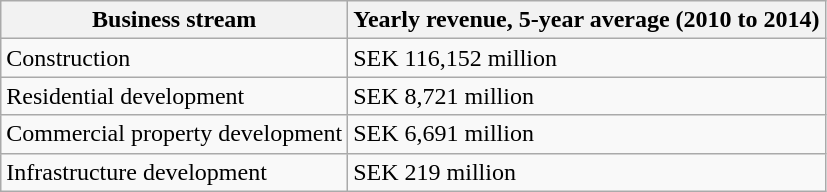<table class="wikitable">
<tr>
<th>Business stream</th>
<th>Yearly revenue, 5-year average (2010 to 2014)</th>
</tr>
<tr>
<td>Construction</td>
<td>SEK 116,152 million</td>
</tr>
<tr>
<td>Residential development</td>
<td>SEK 8,721 million</td>
</tr>
<tr>
<td>Commercial property development</td>
<td>SEK 6,691 million</td>
</tr>
<tr>
<td>Infrastructure development</td>
<td>SEK 219 million</td>
</tr>
</table>
